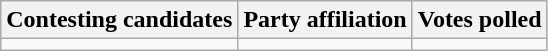<table class="wikitable sortable">
<tr>
<th>Contesting candidates</th>
<th>Party affiliation</th>
<th>Votes polled</th>
</tr>
<tr>
<td></td>
<td></td>
<td></td>
</tr>
</table>
